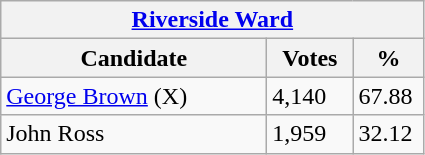<table class="wikitable">
<tr>
<th colspan="3"><a href='#'>Riverside Ward</a></th>
</tr>
<tr>
<th style="width: 170px">Candidate</th>
<th style="width: 50px">Votes</th>
<th style="width: 40px">%</th>
</tr>
<tr>
<td><a href='#'>George Brown</a> (X)</td>
<td>4,140</td>
<td>67.88</td>
</tr>
<tr>
<td>John Ross</td>
<td>1,959</td>
<td>32.12</td>
</tr>
</table>
